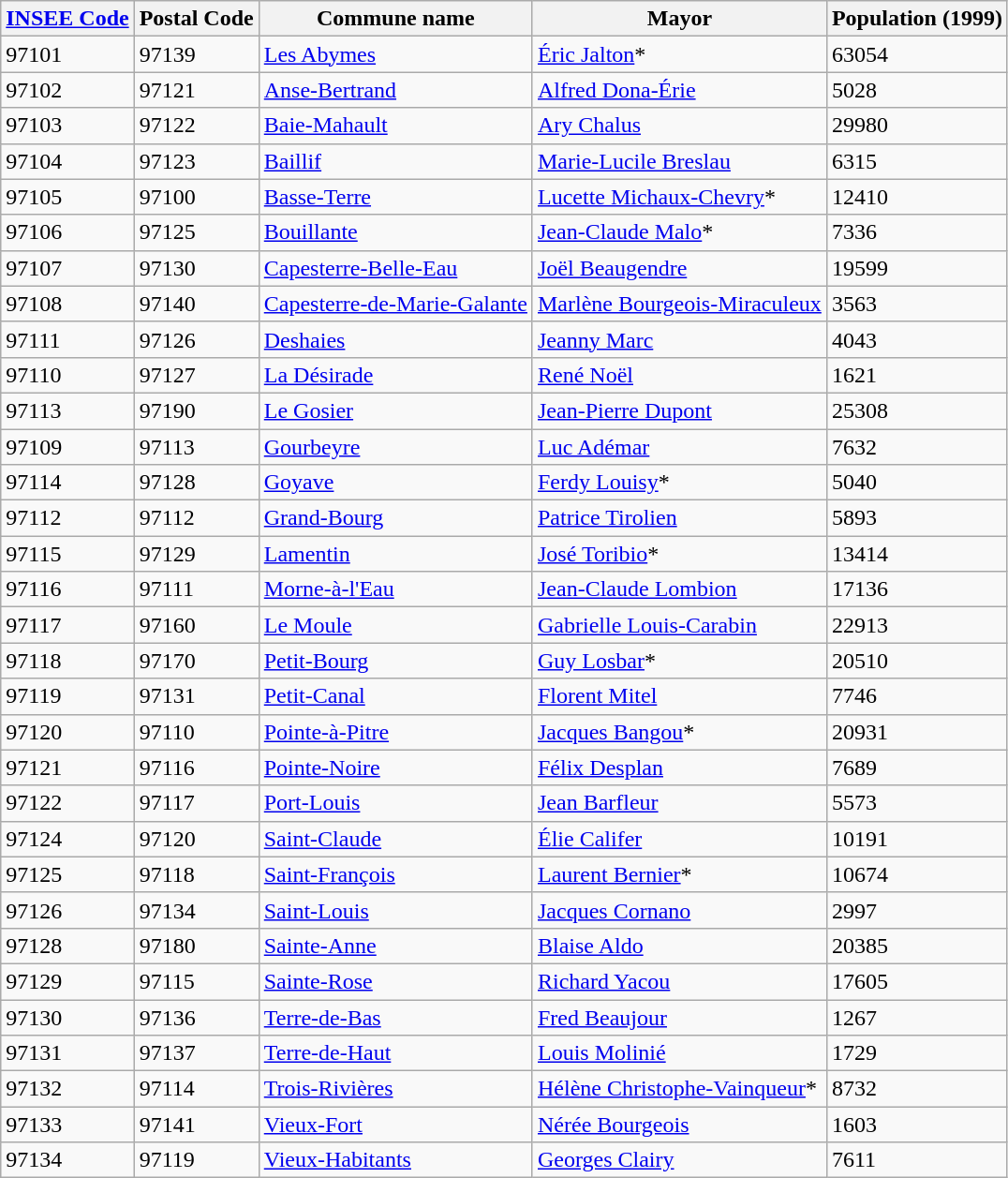<table class="wikitable sortable">
<tr ---->
<th><a href='#'>INSEE Code</a></th>
<th>Postal Code</th>
<th>Commune name</th>
<th>Mayor</th>
<th>Population (1999)</th>
</tr>
<tr ---->
<td>97101</td>
<td>97139</td>
<td><a href='#'>Les Abymes</a></td>
<td><a href='#'>Éric Jalton</a>*</td>
<td>63054</td>
</tr>
<tr ---->
<td>97102</td>
<td>97121</td>
<td><a href='#'>Anse-Bertrand</a></td>
<td><a href='#'>Alfred Dona-Érie</a></td>
<td>5028</td>
</tr>
<tr ---->
<td>97103</td>
<td>97122</td>
<td><a href='#'>Baie-Mahault</a></td>
<td><a href='#'>Ary Chalus</a></td>
<td>29980</td>
</tr>
<tr ---->
<td>97104</td>
<td>97123</td>
<td><a href='#'>Baillif</a></td>
<td><a href='#'>Marie-Lucile Breslau</a></td>
<td>6315</td>
</tr>
<tr ---->
<td>97105</td>
<td>97100</td>
<td><a href='#'>Basse-Terre</a></td>
<td><a href='#'>Lucette Michaux-Chevry</a>*</td>
<td>12410</td>
</tr>
<tr ---->
<td>97106</td>
<td>97125</td>
<td><a href='#'>Bouillante</a></td>
<td><a href='#'>Jean-Claude Malo</a>*</td>
<td>7336</td>
</tr>
<tr ---->
<td>97107</td>
<td>97130</td>
<td><a href='#'>Capesterre-Belle-Eau</a></td>
<td><a href='#'>Joël Beaugendre</a></td>
<td>19599</td>
</tr>
<tr ---->
<td>97108</td>
<td>97140</td>
<td><a href='#'>Capesterre-de-Marie-Galante</a></td>
<td><a href='#'>Marlène Bourgeois-Miraculeux</a></td>
<td>3563</td>
</tr>
<tr ---->
<td>97111</td>
<td>97126</td>
<td><a href='#'>Deshaies</a></td>
<td><a href='#'>Jeanny Marc</a></td>
<td>4043</td>
</tr>
<tr ---->
<td>97110</td>
<td>97127</td>
<td><a href='#'>La Désirade</a></td>
<td><a href='#'>René Noël</a></td>
<td>1621</td>
</tr>
<tr ---->
<td>97113</td>
<td>97190</td>
<td><a href='#'>Le Gosier</a></td>
<td><a href='#'>Jean-Pierre Dupont</a></td>
<td>25308</td>
</tr>
<tr ---->
<td>97109</td>
<td>97113</td>
<td><a href='#'>Gourbeyre</a></td>
<td><a href='#'>Luc Adémar</a></td>
<td>7632</td>
</tr>
<tr ---->
<td>97114</td>
<td>97128</td>
<td><a href='#'>Goyave</a></td>
<td><a href='#'>Ferdy Louisy</a>*</td>
<td>5040</td>
</tr>
<tr ---->
<td>97112</td>
<td>97112</td>
<td><a href='#'>Grand-Bourg</a></td>
<td><a href='#'>Patrice Tirolien</a></td>
<td>5893</td>
</tr>
<tr ---->
<td>97115</td>
<td>97129</td>
<td><a href='#'>Lamentin</a></td>
<td><a href='#'>José Toribio</a>*</td>
<td>13414</td>
</tr>
<tr ---->
<td>97116</td>
<td>97111</td>
<td><a href='#'>Morne-à-l'Eau</a></td>
<td><a href='#'>Jean-Claude Lombion</a></td>
<td>17136</td>
</tr>
<tr ---->
<td>97117</td>
<td>97160</td>
<td><a href='#'>Le Moule</a></td>
<td><a href='#'>Gabrielle Louis-Carabin</a></td>
<td>22913</td>
</tr>
<tr ---->
<td>97118</td>
<td>97170</td>
<td><a href='#'>Petit-Bourg</a></td>
<td><a href='#'>Guy Losbar</a>*</td>
<td>20510</td>
</tr>
<tr ---->
<td>97119</td>
<td>97131</td>
<td><a href='#'>Petit-Canal</a></td>
<td><a href='#'>Florent Mitel</a></td>
<td>7746</td>
</tr>
<tr ---->
<td>97120</td>
<td>97110</td>
<td><a href='#'>Pointe-à-Pitre</a></td>
<td><a href='#'>Jacques Bangou</a>*</td>
<td>20931</td>
</tr>
<tr ---->
<td>97121</td>
<td>97116</td>
<td><a href='#'>Pointe-Noire</a></td>
<td><a href='#'>Félix Desplan</a></td>
<td>7689</td>
</tr>
<tr ---->
<td>97122</td>
<td>97117</td>
<td><a href='#'>Port-Louis</a></td>
<td><a href='#'>Jean Barfleur</a></td>
<td>5573</td>
</tr>
<tr ---->
<td>97124</td>
<td>97120</td>
<td><a href='#'>Saint-Claude</a></td>
<td><a href='#'>Élie Califer</a></td>
<td>10191</td>
</tr>
<tr ---->
<td>97125</td>
<td>97118</td>
<td><a href='#'>Saint-François</a></td>
<td><a href='#'>Laurent Bernier</a>*</td>
<td>10674</td>
</tr>
<tr ---->
<td>97126</td>
<td>97134</td>
<td><a href='#'>Saint-Louis</a></td>
<td><a href='#'>Jacques Cornano</a></td>
<td>2997</td>
</tr>
<tr ---->
<td>97128</td>
<td>97180</td>
<td><a href='#'>Sainte-Anne</a></td>
<td><a href='#'>Blaise Aldo</a></td>
<td>20385</td>
</tr>
<tr ---->
<td>97129</td>
<td>97115</td>
<td><a href='#'>Sainte-Rose</a></td>
<td><a href='#'>Richard Yacou</a></td>
<td>17605</td>
</tr>
<tr ---->
<td>97130</td>
<td>97136</td>
<td><a href='#'>Terre-de-Bas</a></td>
<td><a href='#'>Fred Beaujour</a></td>
<td>1267</td>
</tr>
<tr ---->
<td>97131</td>
<td>97137</td>
<td><a href='#'>Terre-de-Haut</a></td>
<td><a href='#'>Louis Molinié</a></td>
<td>1729</td>
</tr>
<tr ---->
<td>97132</td>
<td>97114</td>
<td><a href='#'>Trois-Rivières</a></td>
<td><a href='#'>Hélène Christophe-Vainqueur</a>*</td>
<td>8732</td>
</tr>
<tr ---->
<td>97133</td>
<td>97141</td>
<td><a href='#'>Vieux-Fort</a></td>
<td><a href='#'>Nérée Bourgeois</a></td>
<td>1603</td>
</tr>
<tr ---->
<td>97134</td>
<td>97119</td>
<td><a href='#'>Vieux-Habitants</a></td>
<td><a href='#'>Georges Clairy</a></td>
<td>7611</td>
</tr>
</table>
